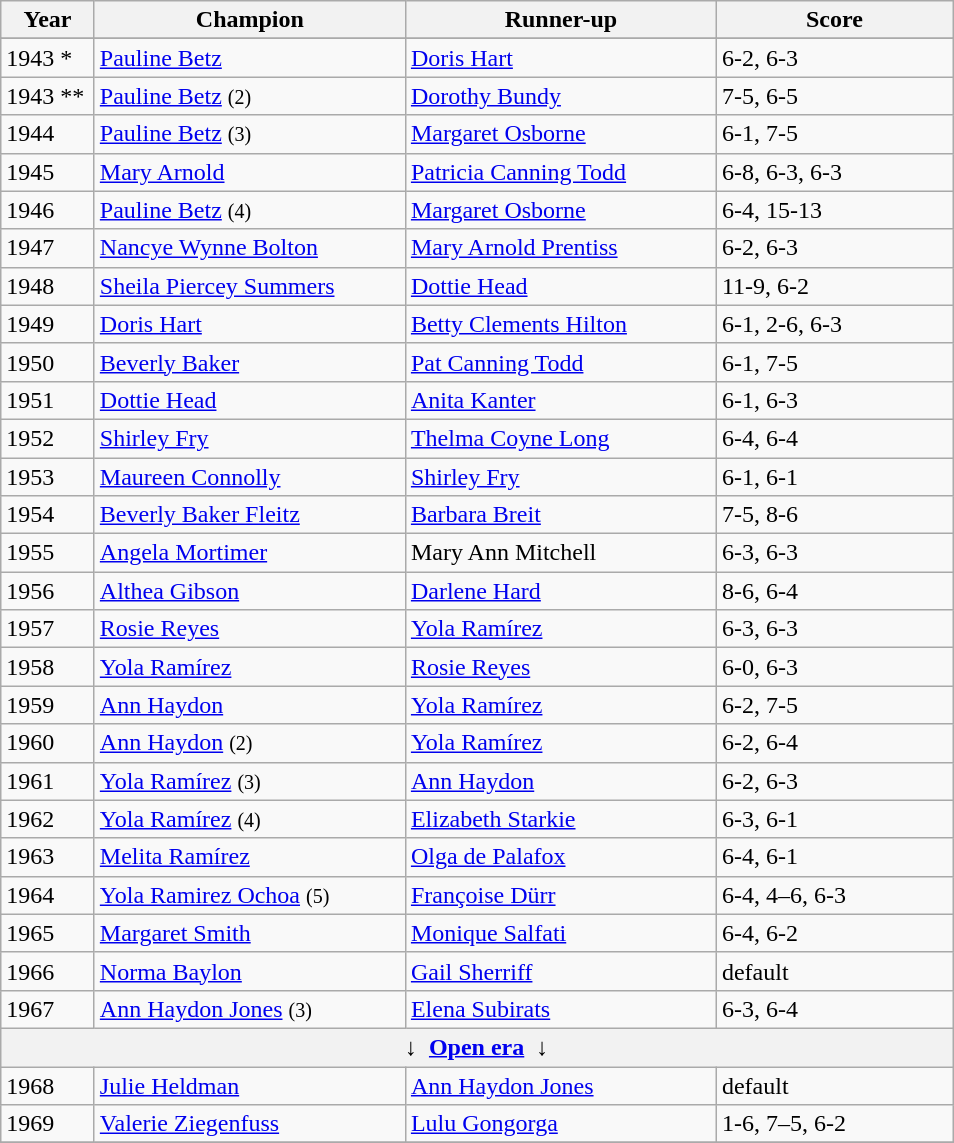<table class="wikitable">
<tr>
<th style="width:55px">Year</th>
<th style="width:200px">Champion</th>
<th style="width:200px">Runner-up</th>
<th style="width:150px">Score</th>
</tr>
<tr>
</tr>
<tr>
<td>1943 *</td>
<td> <a href='#'>Pauline Betz</a></td>
<td>  <a href='#'>Doris Hart</a></td>
<td>6-2, 6-3</td>
</tr>
<tr>
<td>1943 **</td>
<td> <a href='#'>Pauline Betz</a> <small>(2)</small></td>
<td> <a href='#'>Dorothy Bundy</a></td>
<td>7-5, 6-5</td>
</tr>
<tr>
<td>1944</td>
<td> <a href='#'>Pauline Betz</a> <small>(3)</small></td>
<td> <a href='#'>Margaret Osborne</a></td>
<td>6-1, 7-5</td>
</tr>
<tr>
<td>1945</td>
<td>  <a href='#'>Mary Arnold</a></td>
<td> <a href='#'>Patricia Canning Todd</a></td>
<td>6-8, 6-3, 6-3</td>
</tr>
<tr>
<td>1946</td>
<td> <a href='#'>Pauline Betz</a> <small>(4)</small></td>
<td> <a href='#'>Margaret Osborne</a></td>
<td>6-4, 15-13</td>
</tr>
<tr>
<td>1947</td>
<td> <a href='#'>Nancye Wynne Bolton</a></td>
<td> <a href='#'>Mary Arnold Prentiss</a></td>
<td>6-2, 6-3</td>
</tr>
<tr>
<td>1948</td>
<td> <a href='#'>Sheila Piercey Summers</a></td>
<td> <a href='#'>Dottie Head</a></td>
<td>11-9, 6-2</td>
</tr>
<tr>
<td>1949</td>
<td> <a href='#'>Doris Hart</a></td>
<td> <a href='#'>Betty Clements Hilton</a></td>
<td>6-1, 2-6, 6-3</td>
</tr>
<tr>
<td>1950</td>
<td> <a href='#'>Beverly Baker</a></td>
<td> <a href='#'>Pat Canning Todd</a></td>
<td>6-1, 7-5</td>
</tr>
<tr>
<td>1951</td>
<td> <a href='#'>Dottie Head</a></td>
<td> <a href='#'>Anita Kanter</a></td>
<td>6-1, 6-3</td>
</tr>
<tr>
<td>1952</td>
<td> <a href='#'>Shirley Fry</a></td>
<td> <a href='#'>Thelma Coyne Long</a></td>
<td>6-4, 6-4</td>
</tr>
<tr>
<td>1953</td>
<td> <a href='#'>Maureen Connolly</a></td>
<td> <a href='#'>Shirley Fry</a></td>
<td>6-1, 6-1</td>
</tr>
<tr>
<td>1954</td>
<td> <a href='#'>Beverly Baker Fleitz</a></td>
<td> <a href='#'>Barbara Breit</a></td>
<td>7-5, 8-6</td>
</tr>
<tr>
<td>1955</td>
<td> <a href='#'>Angela Mortimer</a></td>
<td> Mary Ann Mitchell</td>
<td>6-3, 6-3</td>
</tr>
<tr>
<td>1956</td>
<td> <a href='#'>Althea Gibson</a></td>
<td> <a href='#'>Darlene Hard</a></td>
<td>8-6, 6-4</td>
</tr>
<tr>
<td>1957</td>
<td> <a href='#'>Rosie Reyes</a></td>
<td> <a href='#'>Yola Ramírez</a></td>
<td>6-3, 6-3</td>
</tr>
<tr>
<td>1958</td>
<td> <a href='#'>Yola Ramírez</a></td>
<td> <a href='#'>Rosie Reyes</a></td>
<td>6-0, 6-3</td>
</tr>
<tr>
<td>1959</td>
<td> <a href='#'>Ann Haydon</a></td>
<td> <a href='#'>Yola Ramírez</a></td>
<td>6-2, 7-5</td>
</tr>
<tr>
<td>1960</td>
<td> <a href='#'>Ann Haydon</a> <small>(2)</small></td>
<td> <a href='#'>Yola Ramírez</a></td>
<td>6-2, 6-4</td>
</tr>
<tr>
<td>1961</td>
<td> <a href='#'>Yola Ramírez</a> <small>(3)</small></td>
<td> <a href='#'>Ann Haydon</a></td>
<td>6-2, 6-3</td>
</tr>
<tr>
<td>1962</td>
<td> <a href='#'>Yola Ramírez</a> <small>(4)</small></td>
<td> <a href='#'>Elizabeth Starkie</a></td>
<td>6-3, 6-1</td>
</tr>
<tr>
<td>1963</td>
<td> <a href='#'>Melita Ramírez</a></td>
<td><a href='#'>Olga de Palafox</a></td>
<td>6-4, 6-1</td>
</tr>
<tr>
<td>1964</td>
<td> <a href='#'>Yola Ramirez Ochoa</a> <small>(5)</small></td>
<td> <a href='#'>Françoise Dürr</a></td>
<td>6-4, 4–6, 6-3</td>
</tr>
<tr>
<td>1965</td>
<td> <a href='#'>Margaret Smith</a></td>
<td> <a href='#'>Monique Salfati</a></td>
<td>6-4, 6-2</td>
</tr>
<tr>
<td>1966</td>
<td> <a href='#'>Norma Baylon</a></td>
<td> <a href='#'>Gail Sherriff</a></td>
<td>default</td>
</tr>
<tr>
<td>1967</td>
<td> <a href='#'>Ann Haydon Jones</a> <small>(3)</small></td>
<td> <a href='#'>Elena Subirats</a></td>
<td>6-3, 6-4</td>
</tr>
<tr>
<th colspan=4 align=center>↓  <a href='#'>Open era</a>  ↓</th>
</tr>
<tr>
<td>1968</td>
<td> <a href='#'>Julie Heldman</a></td>
<td> <a href='#'>Ann Haydon Jones</a></td>
<td>default</td>
</tr>
<tr>
<td>1969</td>
<td> <a href='#'>Valerie Ziegenfuss</a></td>
<td> <a href='#'>Lulu Gongorga</a></td>
<td>1-6, 7–5, 6-2</td>
</tr>
<tr>
</tr>
</table>
